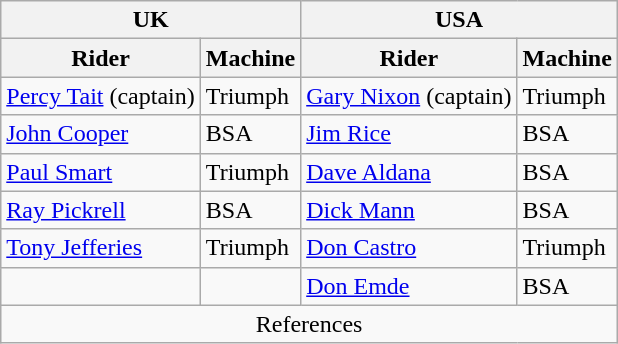<table class="wikitable  floatright">
<tr>
<th colspan=2>UK</th>
<th colspan=2>USA</th>
</tr>
<tr>
<th>Rider</th>
<th>Machine</th>
<th>Rider</th>
<th>Machine</th>
</tr>
<tr>
<td><a href='#'>Percy Tait</a> (captain)</td>
<td>Triumph</td>
<td><a href='#'>Gary Nixon</a> (captain)</td>
<td>Triumph</td>
</tr>
<tr>
<td><a href='#'>John Cooper</a></td>
<td>BSA</td>
<td><a href='#'>Jim Rice</a></td>
<td>BSA</td>
</tr>
<tr>
<td><a href='#'>Paul Smart</a></td>
<td>Triumph</td>
<td><a href='#'>Dave Aldana</a></td>
<td>BSA</td>
</tr>
<tr>
<td><a href='#'>Ray Pickrell</a></td>
<td>BSA</td>
<td><a href='#'>Dick Mann</a></td>
<td>BSA</td>
</tr>
<tr>
<td><a href='#'>Tony Jefferies</a></td>
<td>Triumph</td>
<td><a href='#'>Don Castro</a></td>
<td>Triumph</td>
</tr>
<tr>
<td></td>
<td></td>
<td><a href='#'>Don Emde</a></td>
<td>BSA</td>
</tr>
<tr>
<td colspan=4 align="center">References</td>
</tr>
</table>
